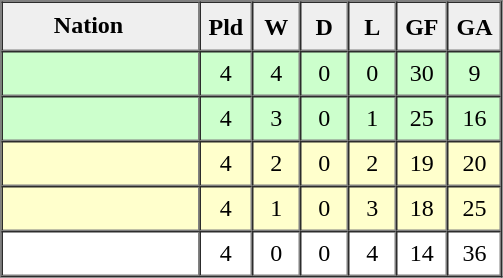<table border=1 cellpadding=5 cellspacing=0>
<tr>
<th bgcolor="#efefef" width="120">Nation　</th>
<th bgcolor="#efefef" width="20">Pld</th>
<th bgcolor="#efefef" width="20">W</th>
<th bgcolor="#efefef" width="20">D</th>
<th bgcolor="#efefef" width="20">L</th>
<th bgcolor="#efefef" width="20">GF</th>
<th bgcolor="#efefef" width="20">GA</th>
</tr>
<tr align=center bgcolor="#ccffcc">
<td align=left></td>
<td>4</td>
<td>4</td>
<td>0</td>
<td>0</td>
<td>30</td>
<td>9</td>
</tr>
<tr align=center bgcolor="#ccffcc">
<td align=left></td>
<td>4</td>
<td>3</td>
<td>0</td>
<td>1</td>
<td>25</td>
<td>16</td>
</tr>
<tr align=center bgcolor="#ffffcc">
<td align=left></td>
<td>4</td>
<td>2</td>
<td>0</td>
<td>2</td>
<td>19</td>
<td>20</td>
</tr>
<tr align=center bgcolor="#ffffcc">
<td align=left></td>
<td>4</td>
<td>1</td>
<td>0</td>
<td>3</td>
<td>18</td>
<td>25</td>
</tr>
<tr align=center>
<td align=left></td>
<td>4</td>
<td>0</td>
<td>0</td>
<td>4</td>
<td>14</td>
<td>36</td>
</tr>
</table>
